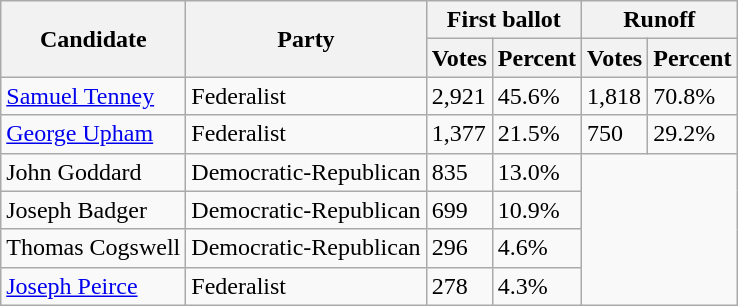<table class=wikitable>
<tr>
<th rowspan=2>Candidate</th>
<th rowspan=2>Party</th>
<th colspan=2>First ballot</th>
<th colspan=2>Runoff</th>
</tr>
<tr>
<th>Votes</th>
<th>Percent</th>
<th>Votes</th>
<th>Percent</th>
</tr>
<tr>
<td><a href='#'>Samuel Tenney</a></td>
<td>Federalist</td>
<td>2,921</td>
<td>45.6%</td>
<td>1,818</td>
<td>70.8%</td>
</tr>
<tr>
<td><a href='#'>George Upham</a></td>
<td>Federalist</td>
<td>1,377</td>
<td>21.5%</td>
<td>750</td>
<td>29.2%</td>
</tr>
<tr>
<td>John Goddard</td>
<td>Democratic-Republican</td>
<td>835</td>
<td>13.0%</td>
</tr>
<tr>
<td>Joseph Badger</td>
<td>Democratic-Republican</td>
<td>699</td>
<td>10.9%</td>
</tr>
<tr>
<td>Thomas Cogswell</td>
<td>Democratic-Republican</td>
<td>296</td>
<td>4.6%</td>
</tr>
<tr>
<td><a href='#'>Joseph Peirce</a></td>
<td>Federalist</td>
<td>278</td>
<td>4.3%</td>
</tr>
</table>
